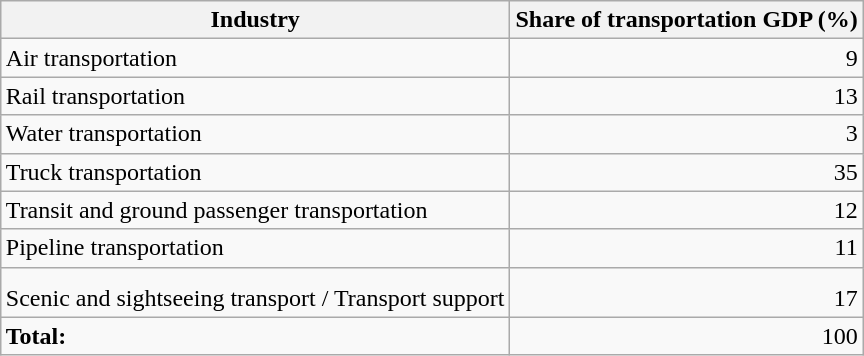<table class="wikitable" style="float:right;">
<tr style="text-align:center; font-weight:bold; vertical-align:bottom;">
<th>Industry</th>
<th>Share of transportation GDP (%)</th>
</tr>
<tr style="vertical-align:bottom;">
<td style="height:13px; ">Air transportation</td>
<td style="text-align:right; ">9</td>
</tr>
<tr style="vertical-align:bottom;">
<td style="height:13px; ">Rail transportation</td>
<td style="text-align:right; ">13</td>
</tr>
<tr style="vertical-align:bottom;">
<td style="height:13px; ">Water transportation</td>
<td style="text-align:right; ">3</td>
</tr>
<tr style="vertical-align:bottom;">
<td style="height:13px; ">Truck transportation</td>
<td style="text-align:right; ">35</td>
</tr>
<tr style="vertical-align:bottom;">
<td style="height:13px; ">Transit and ground passenger transportation</td>
<td style="text-align:right; ">12</td>
</tr>
<tr style="vertical-align:bottom;">
<td style="height:13px; ">Pipeline transportation</td>
<td style="text-align:right; ">11</td>
</tr>
<tr style="vertical-align:bottom;">
<td style="height:26px; ">Scenic and sightseeing transport / Transport support</td>
<td style="text-align:right; ">17</td>
</tr>
<tr style="vertical-align:bottom;">
<td style="height:13px; font-weight:bold; ">Total:</td>
<td style="text-align:right; ">100</td>
</tr>
</table>
